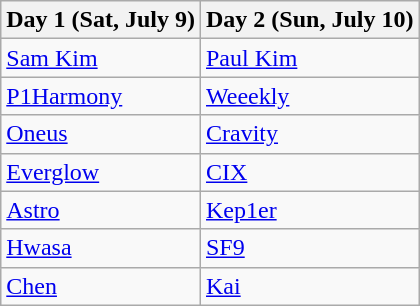<table class="wikitable">
<tr>
<th>Day 1 (Sat, July 9)</th>
<th>Day 2 (Sun, July 10)</th>
</tr>
<tr>
<td><a href='#'>Sam Kim</a></td>
<td><a href='#'>Paul Kim</a></td>
</tr>
<tr>
<td><a href='#'>P1Harmony</a></td>
<td><a href='#'>Weeekly</a></td>
</tr>
<tr>
<td><a href='#'>Oneus</a></td>
<td><a href='#'>Cravity</a></td>
</tr>
<tr>
<td><a href='#'>Everglow</a></td>
<td><a href='#'>CIX</a></td>
</tr>
<tr>
<td><a href='#'>Astro</a></td>
<td><a href='#'>Kep1er</a></td>
</tr>
<tr>
<td><a href='#'>Hwasa</a></td>
<td><a href='#'>SF9</a></td>
</tr>
<tr>
<td><a href='#'>Chen</a></td>
<td><a href='#'>Kai</a></td>
</tr>
</table>
